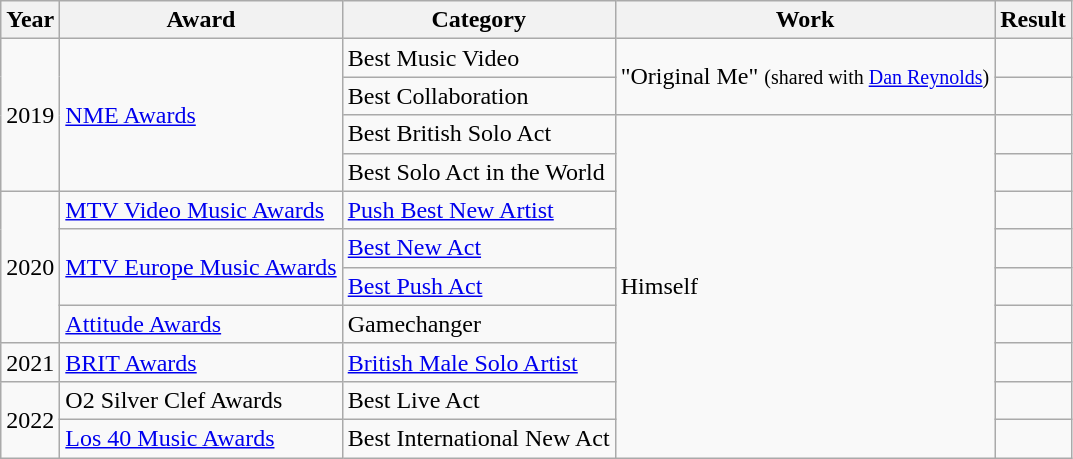<table class="wikitable sortable">
<tr>
<th>Year</th>
<th>Award</th>
<th>Category</th>
<th>Work</th>
<th>Result</th>
</tr>
<tr>
<td rowspan="4">2019</td>
<td rowspan="4"><a href='#'>NME Awards</a></td>
<td>Best Music Video</td>
<td rowspan="2">"Original Me" <small>(shared with <a href='#'>Dan Reynolds</a>)</small></td>
<td></td>
</tr>
<tr>
<td>Best Collaboration</td>
<td></td>
</tr>
<tr>
<td>Best British Solo Act</td>
<td rowspan="9">Himself</td>
<td></td>
</tr>
<tr>
<td>Best Solo Act in the World</td>
<td></td>
</tr>
<tr>
<td rowspan="4">2020</td>
<td><a href='#'>MTV Video Music Awards</a></td>
<td><a href='#'>Push Best New Artist</a></td>
<td></td>
</tr>
<tr>
<td rowspan=2><a href='#'>MTV Europe Music Awards</a></td>
<td><a href='#'>Best New Act</a></td>
<td></td>
</tr>
<tr>
<td><a href='#'>Best Push Act</a></td>
<td></td>
</tr>
<tr>
<td><a href='#'>Attitude Awards</a></td>
<td>Gamechanger</td>
<td></td>
</tr>
<tr>
<td>2021</td>
<td><a href='#'>BRIT Awards</a></td>
<td><a href='#'>British Male Solo Artist</a></td>
<td></td>
</tr>
<tr>
<td rowspan=2>2022</td>
<td>O2 Silver Clef Awards</td>
<td>Best Live Act</td>
<td></td>
</tr>
<tr>
<td><a href='#'>Los 40 Music Awards</a></td>
<td>Best International New Act</td>
<td></td>
</tr>
</table>
